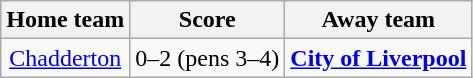<table class="wikitable" style="text-align: center">
<tr>
<th>Home team</th>
<th>Score</th>
<th>Away team</th>
</tr>
<tr>
<td><a href='#'>Chadderton</a></td>
<td>0–2 (pens 3–4)</td>
<td><strong><a href='#'>City of Liverpool</a></strong></td>
</tr>
</table>
